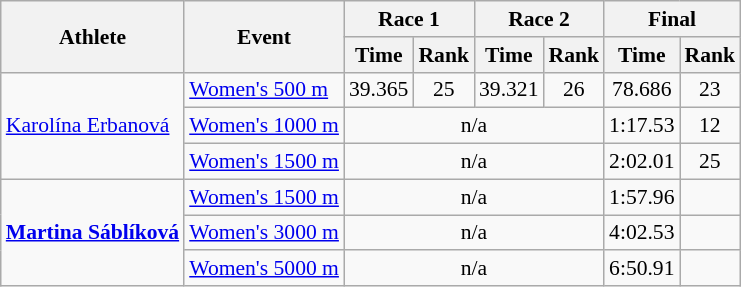<table class="wikitable" style="font-size:90%">
<tr>
<th rowspan="2">Athlete</th>
<th rowspan="2">Event</th>
<th colspan="2">Race 1</th>
<th colspan="2">Race 2</th>
<th colspan="2">Final</th>
</tr>
<tr>
<th>Time</th>
<th>Rank</th>
<th>Time</th>
<th>Rank</th>
<th>Time</th>
<th>Rank</th>
</tr>
<tr align=center>
<td rowspan=3 align=left><a href='#'>Karolína Erbanová</a></td>
<td align=left><a href='#'>Women's 500 m</a></td>
<td>39.365</td>
<td>25</td>
<td>39.321</td>
<td>26</td>
<td>78.686</td>
<td>23</td>
</tr>
<tr align=center>
<td align=left><a href='#'>Women's 1000 m</a></td>
<td colspan=4>n/a</td>
<td>1:17.53</td>
<td>12</td>
</tr>
<tr align=center>
<td align=left><a href='#'>Women's 1500 m</a></td>
<td colspan=4>n/a</td>
<td>2:02.01</td>
<td>25</td>
</tr>
<tr align=center>
<td rowspan=3 align=left><strong><a href='#'>Martina Sáblíková</a></strong></td>
<td align=left><a href='#'>Women's 1500 m</a></td>
<td colspan=4>n/a</td>
<td>1:57.96</td>
<td></td>
</tr>
<tr align=center>
<td align=left><a href='#'>Women's 3000 m</a></td>
<td colspan=4>n/a</td>
<td>4:02.53</td>
<td></td>
</tr>
<tr align=center>
<td align=left><a href='#'>Women's 5000 m</a></td>
<td colspan=4>n/a</td>
<td>6:50.91</td>
<td></td>
</tr>
</table>
